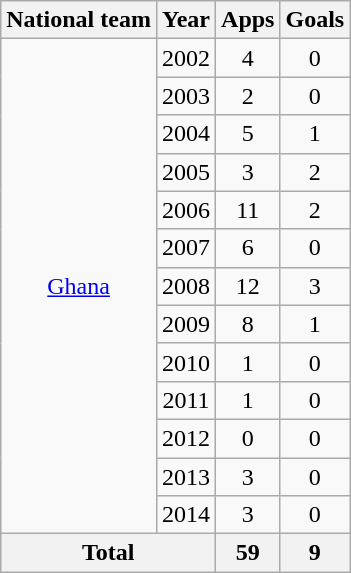<table class="wikitable" style="text-align:center">
<tr>
<th>National team</th>
<th>Year</th>
<th>Apps</th>
<th>Goals</th>
</tr>
<tr>
<td rowspan="13"><a href='#'>Ghana</a></td>
<td>2002</td>
<td>4</td>
<td>0</td>
</tr>
<tr>
<td>2003</td>
<td>2</td>
<td>0</td>
</tr>
<tr>
<td>2004</td>
<td>5</td>
<td>1</td>
</tr>
<tr>
<td>2005</td>
<td>3</td>
<td>2</td>
</tr>
<tr>
<td>2006</td>
<td>11</td>
<td>2</td>
</tr>
<tr>
<td>2007</td>
<td>6</td>
<td>0</td>
</tr>
<tr>
<td>2008</td>
<td>12</td>
<td>3</td>
</tr>
<tr>
<td>2009</td>
<td>8</td>
<td>1</td>
</tr>
<tr>
<td>2010</td>
<td>1</td>
<td>0</td>
</tr>
<tr>
<td>2011</td>
<td>1</td>
<td>0</td>
</tr>
<tr>
<td>2012</td>
<td>0</td>
<td>0</td>
</tr>
<tr>
<td>2013</td>
<td>3</td>
<td>0</td>
</tr>
<tr>
<td>2014</td>
<td>3</td>
<td>0</td>
</tr>
<tr>
<th colspan="2">Total</th>
<th>59</th>
<th>9</th>
</tr>
</table>
